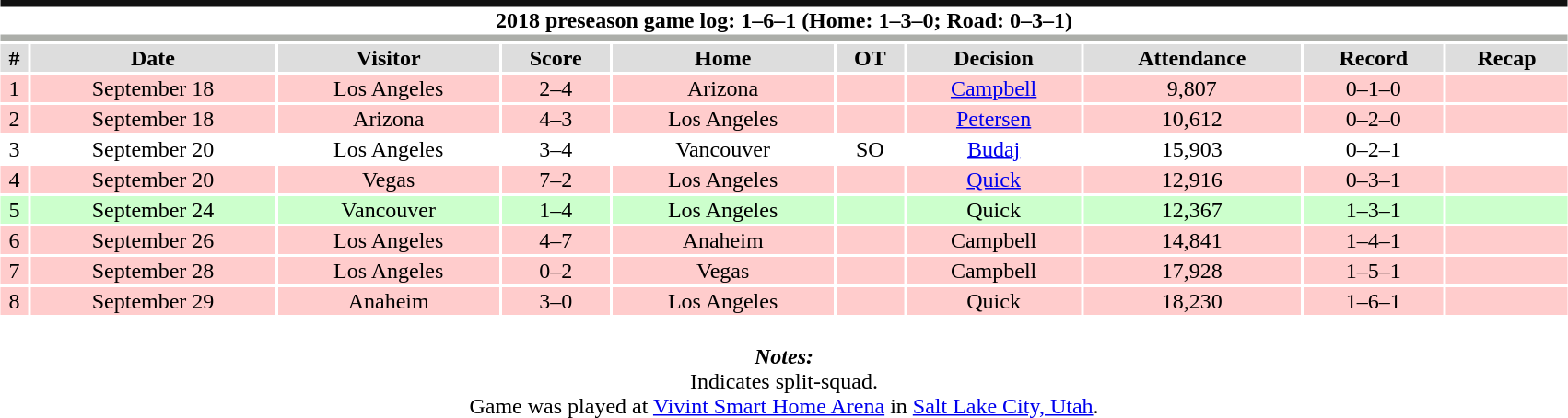<table class="toccolours collapsible collapsed" style="width:90%; clear:both; margin:1.5em auto; text-align:center;">
<tr>
<th colspan="10" style="background:#FFFFFF; border-top:#111111 5px solid; border-bottom:#ACAEA9 5px solid;">2018 preseason game log: 1–6–1 (Home: 1–3–0; Road: 0–3–1)</th>
</tr>
<tr style="background:#ddd;">
<th>#</th>
<th>Date</th>
<th>Visitor</th>
<th>Score</th>
<th>Home</th>
<th>OT</th>
<th>Decision</th>
<th>Attendance</th>
<th>Record</th>
<th>Recap</th>
</tr>
<tr style="background:#fcc;">
<td>1</td>
<td>September 18</td>
<td>Los Angeles</td>
<td>2–4</td>
<td>Arizona</td>
<td></td>
<td><a href='#'>Campbell</a></td>
<td>9,807</td>
<td>0–1–0</td>
<td></td>
</tr>
<tr style="background:#fcc;">
<td>2</td>
<td>September 18</td>
<td>Arizona</td>
<td>4–3</td>
<td>Los Angeles</td>
<td></td>
<td><a href='#'>Petersen</a></td>
<td>10,612</td>
<td>0–2–0</td>
<td></td>
</tr>
<tr style="background:#fff;">
<td>3</td>
<td>September 20</td>
<td>Los Angeles</td>
<td>3–4</td>
<td>Vancouver</td>
<td>SO</td>
<td><a href='#'>Budaj</a></td>
<td>15,903</td>
<td>0–2–1</td>
<td></td>
</tr>
<tr style="background:#fcc;">
<td>4</td>
<td>September 20</td>
<td>Vegas</td>
<td>7–2</td>
<td>Los Angeles</td>
<td></td>
<td><a href='#'>Quick</a></td>
<td>12,916</td>
<td>0–3–1</td>
<td></td>
</tr>
<tr style="background:#cfc;">
<td>5</td>
<td>September 24</td>
<td>Vancouver</td>
<td>1–4</td>
<td>Los Angeles</td>
<td></td>
<td>Quick</td>
<td>12,367</td>
<td>1–3–1</td>
<td></td>
</tr>
<tr style="background:#fcc;">
<td>6</td>
<td>September 26</td>
<td>Los Angeles</td>
<td>4–7</td>
<td>Anaheim</td>
<td></td>
<td>Campbell</td>
<td>14,841</td>
<td>1–4–1</td>
<td></td>
</tr>
<tr style="background:#fcc;">
<td>7</td>
<td>September 28</td>
<td>Los Angeles</td>
<td>0–2</td>
<td>Vegas</td>
<td></td>
<td>Campbell</td>
<td>17,928</td>
<td>1–5–1</td>
<td></td>
</tr>
<tr style="background:#fcc;">
<td>8</td>
<td>September 29</td>
<td>Anaheim</td>
<td>3–0</td>
<td>Los Angeles</td>
<td></td>
<td>Quick</td>
<td>18,230</td>
<td>1–6–1</td>
<td></td>
</tr>
<tr>
<td colspan="10" style="text-align:center;"><br><strong><em>Notes:</em></strong><br>
 Indicates split-squad.<br>
 Game was played at <a href='#'>Vivint Smart Home Arena</a> in <a href='#'>Salt Lake City, Utah</a>.</td>
</tr>
</table>
